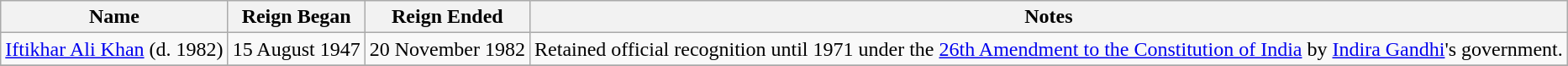<table class="wikitable">
<tr>
<th>Name</th>
<th>Reign Began</th>
<th>Reign Ended</th>
<th>Notes</th>
</tr>
<tr>
<td><a href='#'>Iftikhar Ali Khan</a> (d. 1982)</td>
<td>15 August 1947</td>
<td>20 November 1982</td>
<td>Retained official recognition until 1971 under the <a href='#'>26th Amendment to the Constitution of India</a> by <a href='#'>Indira Gandhi</a>'s government.</td>
</tr>
<tr>
</tr>
</table>
